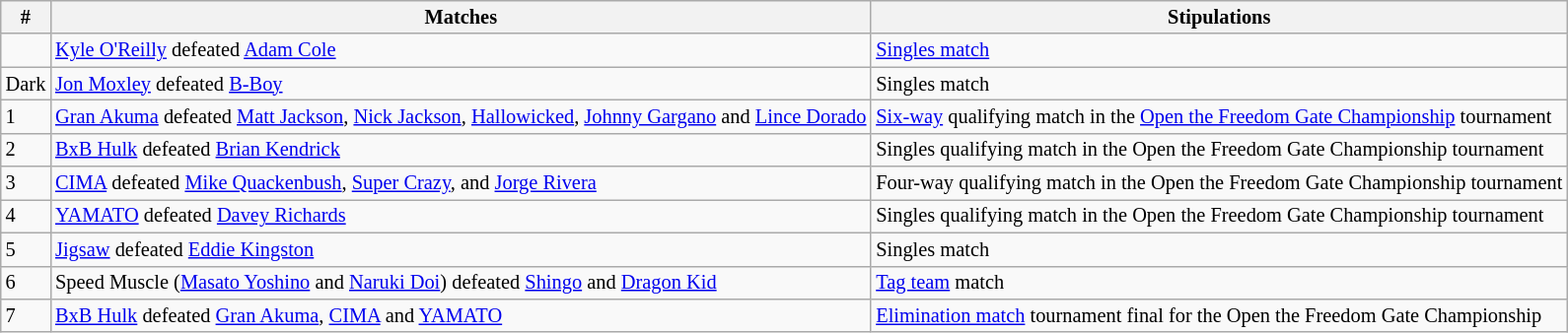<table style="font-size: 85%" class="wikitable">
<tr>
<th><strong>#</strong></th>
<th><strong>Matches</strong></th>
<th><strong>Stipulations</strong><br></th>
</tr>
<tr>
<td></td>
<td><a href='#'>Kyle O'Reilly</a> defeated <a href='#'>Adam Cole</a></td>
<td><a href='#'>Singles match</a></td>
</tr>
<tr>
<td>Dark</td>
<td><a href='#'>Jon Moxley</a> defeated <a href='#'>B-Boy</a></td>
<td>Singles match</td>
</tr>
<tr>
<td>1</td>
<td><a href='#'>Gran Akuma</a> defeated <a href='#'>Matt Jackson</a>, <a href='#'>Nick Jackson</a>, <a href='#'>Hallowicked</a>, <a href='#'>Johnny Gargano</a> and <a href='#'>Lince Dorado</a></td>
<td><a href='#'>Six-way</a> qualifying match in the <a href='#'>Open the Freedom Gate Championship</a> tournament</td>
</tr>
<tr>
<td>2</td>
<td><a href='#'>BxB Hulk</a> defeated <a href='#'>Brian Kendrick</a></td>
<td>Singles qualifying match in the Open the Freedom Gate Championship tournament</td>
</tr>
<tr>
<td>3</td>
<td><a href='#'>CIMA</a> defeated <a href='#'>Mike Quackenbush</a>, <a href='#'>Super Crazy</a>, and <a href='#'>Jorge Rivera</a></td>
<td>Four-way qualifying match in the Open the Freedom Gate Championship tournament</td>
</tr>
<tr>
<td>4</td>
<td><a href='#'>YAMATO</a> defeated <a href='#'>Davey Richards</a></td>
<td>Singles qualifying match in the Open the Freedom Gate Championship tournament</td>
</tr>
<tr>
<td>5</td>
<td><a href='#'>Jigsaw</a> defeated <a href='#'>Eddie Kingston</a></td>
<td>Singles match</td>
</tr>
<tr>
<td>6</td>
<td>Speed Muscle (<a href='#'>Masato Yoshino</a> and <a href='#'>Naruki Doi</a>) defeated <a href='#'>Shingo</a> and <a href='#'>Dragon Kid</a></td>
<td><a href='#'>Tag team</a> match</td>
</tr>
<tr>
<td>7</td>
<td><a href='#'>BxB Hulk</a> defeated <a href='#'>Gran Akuma</a>, <a href='#'>CIMA</a> and <a href='#'>YAMATO</a></td>
<td><a href='#'>Elimination match</a> tournament final for the Open the Freedom Gate Championship</td>
</tr>
</table>
